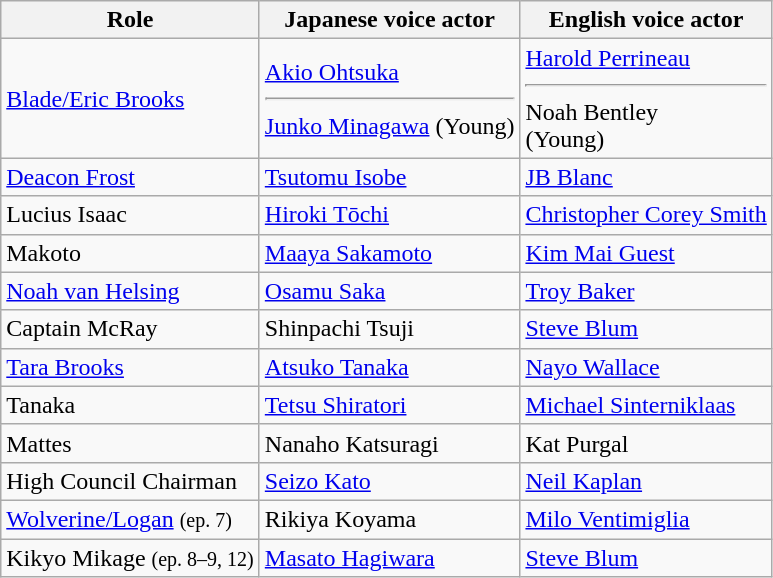<table class="wikitable">
<tr ">
<th>Role</th>
<th>Japanese voice actor</th>
<th>English voice actor</th>
</tr>
<tr>
<td><a href='#'>Blade/Eric Brooks</a></td>
<td><a href='#'>Akio Ohtsuka</a><hr><a href='#'>Junko Minagawa</a> (Young)</td>
<td><a href='#'>Harold Perrineau</a><hr>Noah Bentley<br>(Young)</td>
</tr>
<tr>
<td><a href='#'>Deacon Frost</a></td>
<td><a href='#'>Tsutomu Isobe</a></td>
<td><a href='#'>JB Blanc</a></td>
</tr>
<tr>
<td>Lucius Isaac</td>
<td><a href='#'>Hiroki Tōchi</a></td>
<td><a href='#'>Christopher Corey Smith</a></td>
</tr>
<tr>
<td>Makoto</td>
<td><a href='#'>Maaya Sakamoto</a></td>
<td><a href='#'>Kim Mai Guest</a></td>
</tr>
<tr>
<td><a href='#'>Noah van Helsing</a></td>
<td><a href='#'>Osamu Saka</a></td>
<td><a href='#'>Troy Baker</a></td>
</tr>
<tr>
<td>Captain McRay</td>
<td>Shinpachi Tsuji</td>
<td><a href='#'>Steve Blum</a></td>
</tr>
<tr>
<td><a href='#'>Tara Brooks</a></td>
<td><a href='#'>Atsuko Tanaka</a></td>
<td><a href='#'>Nayo Wallace</a></td>
</tr>
<tr>
<td>Tanaka</td>
<td><a href='#'>Tetsu Shiratori</a></td>
<td><a href='#'>Michael Sinterniklaas</a></td>
</tr>
<tr>
<td>Mattes</td>
<td>Nanaho Katsuragi</td>
<td>Kat Purgal </td>
</tr>
<tr>
<td>High Council Chairman</td>
<td><a href='#'>Seizo Kato</a></td>
<td><a href='#'>Neil Kaplan</a></td>
</tr>
<tr>
<td><a href='#'>Wolverine/Logan</a> <small>(ep. 7)</small></td>
<td>Rikiya Koyama</td>
<td><a href='#'>Milo Ventimiglia</a></td>
</tr>
<tr>
<td>Kikyo Mikage <small>(ep. 8–9, 12)</small></td>
<td><a href='#'>Masato Hagiwara</a></td>
<td><a href='#'>Steve Blum</a></td>
</tr>
</table>
